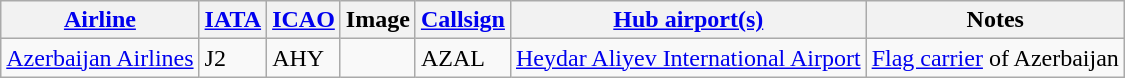<table class="wikitable sortable" style="border: 0; cellpadding: 2; cellspacing: 3;">
<tr valign="middle">
<th><a href='#'>Airline</a></th>
<th><a href='#'>IATA</a></th>
<th><a href='#'>ICAO</a></th>
<th>Image</th>
<th><a href='#'>Callsign</a></th>
<th><a href='#'>Hub airport(s)</a></th>
<th class="unsortable">Notes</th>
</tr>
<tr>
<td><a href='#'>Azerbaijan Airlines</a></td>
<td>J2</td>
<td>AHY</td>
<td></td>
<td>AZAL</td>
<td><a href='#'>Heydar Aliyev International Airport</a></td>
<td><a href='#'>Flag carrier</a> of Azerbaijan</td>
</tr>
</table>
